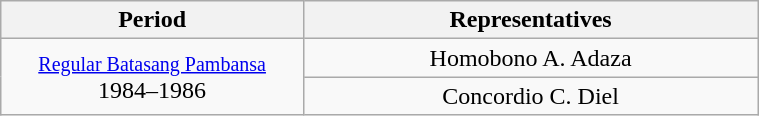<table class="wikitable" style="text-align:center; width:40%;">
<tr>
<th width="40%">Period</th>
<th>Representatives</th>
</tr>
<tr>
<td rowspan="2"><small><a href='#'>Regular Batasang Pambansa</a></small><br>1984–1986</td>
<td>Homobono A. Adaza</td>
</tr>
<tr>
<td>Concordio C. Diel</td>
</tr>
</table>
